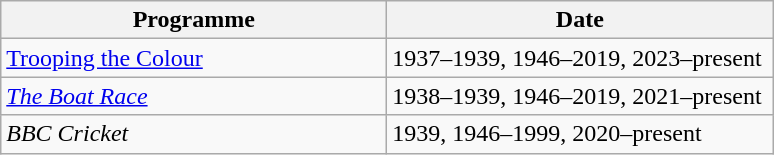<table class="wikitable">
<tr>
<th width=250>Programme</th>
<th width=250>Date</th>
</tr>
<tr>
<td><a href='#'>Trooping the Colour</a></td>
<td>1937–1939, 1946–2019, 2023–present</td>
</tr>
<tr>
<td><em><a href='#'>The Boat Race</a></em></td>
<td>1938–1939, 1946–2019, 2021–present</td>
</tr>
<tr>
<td><em>BBC Cricket</em></td>
<td>1939, 1946–1999, 2020–present</td>
</tr>
</table>
